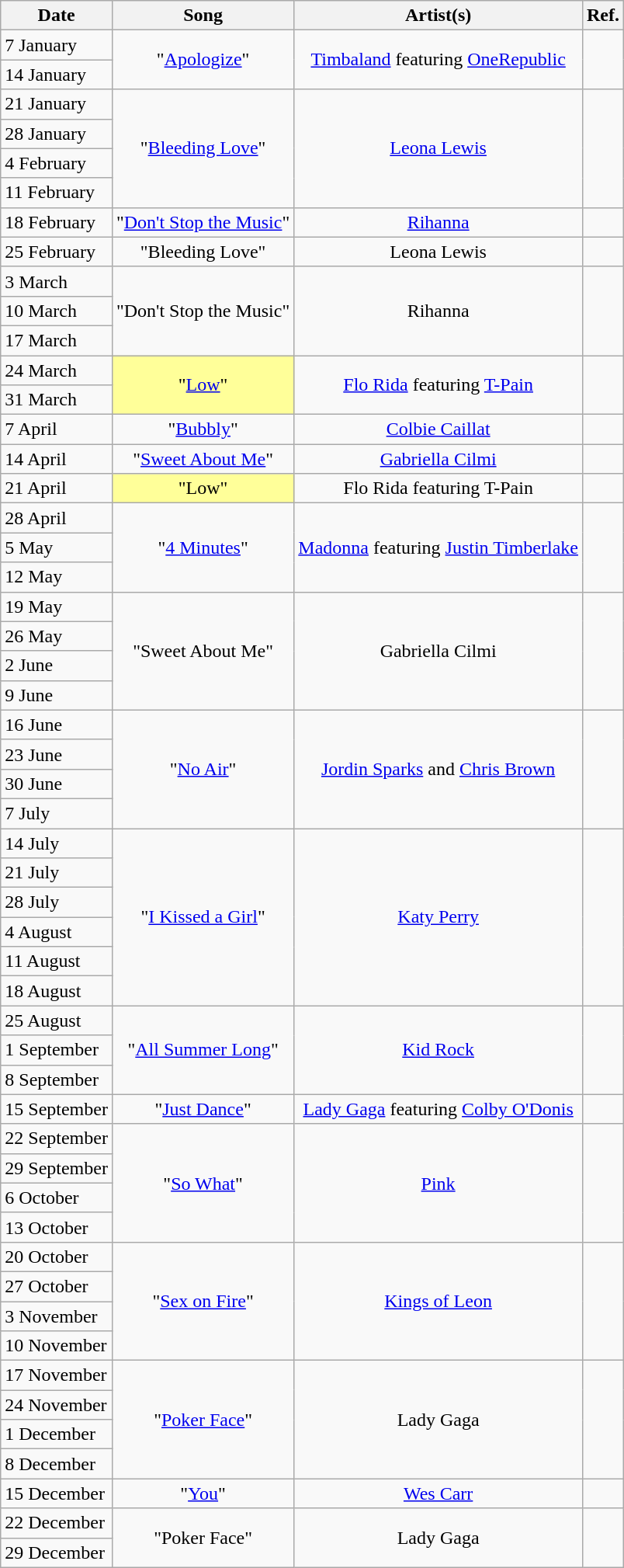<table class="wikitable">
<tr>
<th style="text-align: center;">Date</th>
<th style="text-align: center;">Song</th>
<th style="text-align: center;">Artist(s)</th>
<th style="text-align: center;">Ref.</th>
</tr>
<tr>
<td>7 January</td>
<td rowspan="2" style="text-align: center;">"<a href='#'>Apologize</a>"</td>
<td rowspan="2" style="text-align: center;"><a href='#'>Timbaland</a> featuring <a href='#'>OneRepublic</a></td>
<td rowspan="2" style="text-align: center;"></td>
</tr>
<tr>
<td>14 January</td>
</tr>
<tr>
<td>21 January</td>
<td rowspan="4" style="text-align: center;">"<a href='#'>Bleeding Love</a>"</td>
<td rowspan="4" style="text-align: center;"><a href='#'>Leona Lewis</a></td>
<td rowspan="4" style="text-align: center;"></td>
</tr>
<tr>
<td>28 January</td>
</tr>
<tr>
<td>4 February</td>
</tr>
<tr>
<td>11 February</td>
</tr>
<tr>
<td>18 February</td>
<td style="text-align: center;">"<a href='#'>Don't Stop the Music</a>"</td>
<td style="text-align: center;"><a href='#'>Rihanna</a></td>
<td style="text-align: center;"></td>
</tr>
<tr>
<td>25 February</td>
<td style="text-align: center;">"Bleeding Love"</td>
<td style="text-align: center;">Leona Lewis</td>
<td style="text-align: center;"></td>
</tr>
<tr>
<td>3 March</td>
<td rowspan="3" style="text-align: center;">"Don't Stop the Music"</td>
<td rowspan="3" style="text-align: center;">Rihanna</td>
<td rowspan="3" style="text-align: center;"></td>
</tr>
<tr>
<td>10 March</td>
</tr>
<tr>
<td>17 March</td>
</tr>
<tr>
<td>24 March</td>
<td bgcolor=#FFFF99 rowspan="2" style="text-align: center;">"<a href='#'>Low</a>"</td>
<td rowspan="2" style="text-align: center;"><a href='#'>Flo Rida</a> featuring <a href='#'>T-Pain</a></td>
<td rowspan="2" style="text-align: center;"></td>
</tr>
<tr>
<td>31 March</td>
</tr>
<tr>
<td>7 April</td>
<td style="text-align: center;">"<a href='#'>Bubbly</a>"</td>
<td style="text-align: center;"><a href='#'>Colbie Caillat</a></td>
<td style="text-align: center;"></td>
</tr>
<tr>
<td>14 April</td>
<td style="text-align: center;">"<a href='#'>Sweet About Me</a>"</td>
<td style="text-align: center;"><a href='#'>Gabriella Cilmi</a></td>
<td style="text-align: center;"></td>
</tr>
<tr>
<td>21 April</td>
<td bgcolor=#FFFF99 style="text-align: center;">"Low"</td>
<td style="text-align: center;">Flo Rida featuring T-Pain</td>
<td style="text-align: center;"></td>
</tr>
<tr>
<td>28 April</td>
<td rowspan="3" style="text-align: center;">"<a href='#'>4 Minutes</a>"</td>
<td rowspan="3" style="text-align: center;"><a href='#'>Madonna</a> featuring <a href='#'>Justin Timberlake</a></td>
<td rowspan="3" style="text-align: center;"></td>
</tr>
<tr>
<td>5 May</td>
</tr>
<tr>
<td>12 May</td>
</tr>
<tr>
<td>19 May</td>
<td rowspan="4" style="text-align: center;">"Sweet About Me"</td>
<td rowspan="4" style="text-align: center;">Gabriella Cilmi</td>
<td rowspan="4" style="text-align: center;"></td>
</tr>
<tr>
<td>26 May</td>
</tr>
<tr>
<td>2 June</td>
</tr>
<tr>
<td>9 June</td>
</tr>
<tr>
<td>16 June</td>
<td rowspan="4" style="text-align: center;">"<a href='#'>No Air</a>"</td>
<td rowspan="4" style="text-align: center;"><a href='#'>Jordin Sparks</a> and <a href='#'>Chris Brown</a></td>
<td rowspan="4" style="text-align: center;"></td>
</tr>
<tr>
<td>23 June</td>
</tr>
<tr>
<td>30 June</td>
</tr>
<tr>
<td>7 July</td>
</tr>
<tr>
<td>14 July</td>
<td rowspan="6" style="text-align: center;">"<a href='#'>I Kissed a Girl</a>"</td>
<td rowspan="6" style="text-align: center;"><a href='#'>Katy Perry</a></td>
<td rowspan="6" style="text-align: center;"></td>
</tr>
<tr>
<td>21 July</td>
</tr>
<tr>
<td>28 July</td>
</tr>
<tr>
<td>4 August</td>
</tr>
<tr>
<td>11 August</td>
</tr>
<tr>
<td>18 August</td>
</tr>
<tr>
<td>25 August</td>
<td rowspan="3" style="text-align: center;">"<a href='#'>All Summer Long</a>"</td>
<td rowspan="3" style="text-align: center;"><a href='#'>Kid Rock</a></td>
<td rowspan="3" style="text-align: center;"></td>
</tr>
<tr>
<td>1 September</td>
</tr>
<tr>
<td>8 September</td>
</tr>
<tr>
<td>15 September</td>
<td style="text-align: center;">"<a href='#'>Just Dance</a>"</td>
<td style="text-align: center;"><a href='#'>Lady Gaga</a> featuring <a href='#'>Colby O'Donis</a></td>
<td style="text-align: center;"></td>
</tr>
<tr>
<td>22 September</td>
<td rowspan="4" style="text-align: center;">"<a href='#'>So What</a>"</td>
<td rowspan="4" style="text-align: center;"><a href='#'>Pink</a></td>
<td rowspan="4" style="text-align: center;"></td>
</tr>
<tr>
<td>29 September</td>
</tr>
<tr>
<td>6 October</td>
</tr>
<tr>
<td>13 October</td>
</tr>
<tr>
<td>20 October</td>
<td rowspan="4" style="text-align: center;">"<a href='#'>Sex on Fire</a>"</td>
<td rowspan="4" style="text-align: center;"><a href='#'>Kings of Leon</a></td>
<td rowspan="4" style="text-align: center;"></td>
</tr>
<tr>
<td>27 October</td>
</tr>
<tr>
<td>3 November</td>
</tr>
<tr>
<td>10 November</td>
</tr>
<tr>
<td>17 November</td>
<td rowspan="4" style="text-align: center;">"<a href='#'>Poker Face</a>"</td>
<td rowspan="4" style="text-align: center;">Lady Gaga</td>
<td rowspan="4" style="text-align: center;"></td>
</tr>
<tr>
<td>24 November</td>
</tr>
<tr>
<td>1 December</td>
</tr>
<tr>
<td>8 December</td>
</tr>
<tr>
<td>15 December</td>
<td style="text-align: center;">"<a href='#'>You</a>"</td>
<td style="text-align: center;"><a href='#'>Wes Carr</a></td>
<td style="text-align: center;"></td>
</tr>
<tr>
<td>22 December</td>
<td rowspan="2" style="text-align: center;">"Poker Face"</td>
<td rowspan="2" style="text-align: center;">Lady Gaga</td>
<td rowspan="2" style="text-align: center;"></td>
</tr>
<tr>
<td>29 December</td>
</tr>
</table>
